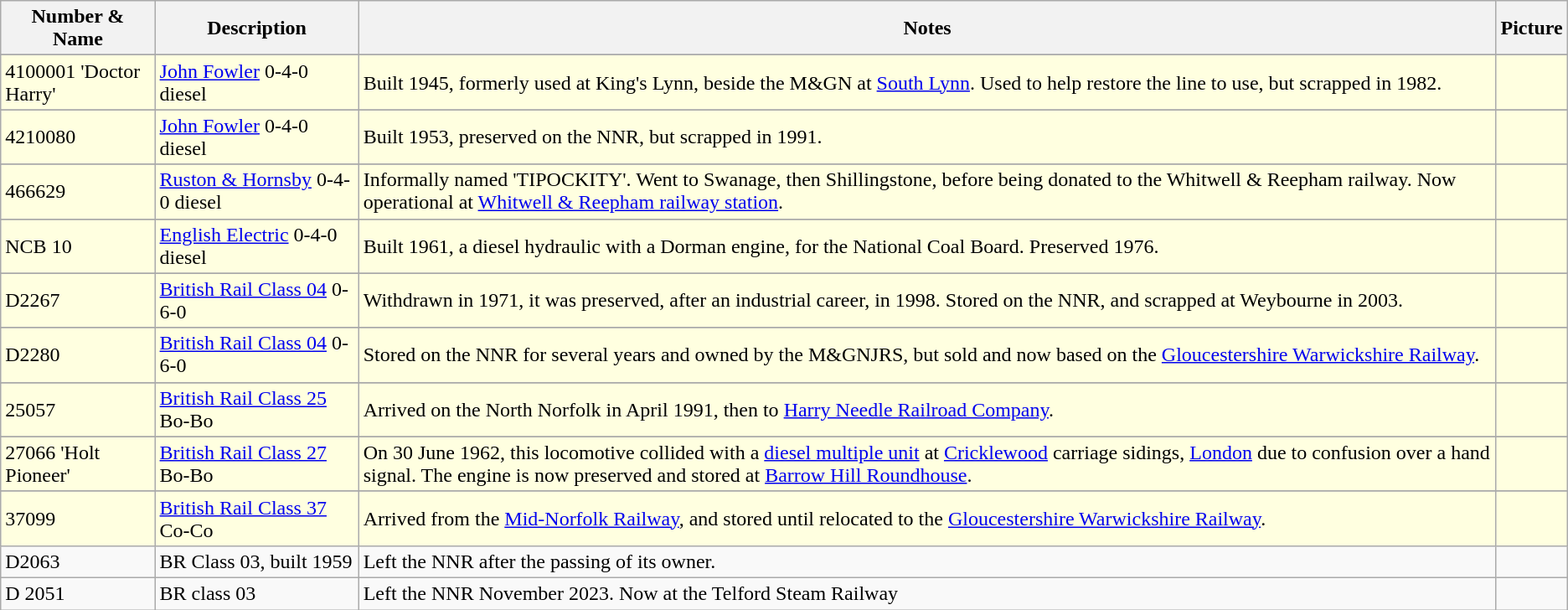<table class="wikitable">
<tr>
<th>Number & Name</th>
<th>Description</th>
<th>Notes</th>
<th>Picture</th>
</tr>
<tr>
</tr>
<tr bgcolor=#FFFFEO>
<td>4100001 'Doctor Harry'</td>
<td><a href='#'>John Fowler</a> 0-4-0 diesel</td>
<td>Built 1945, formerly used at King's Lynn, beside the M&GN at <a href='#'>South Lynn</a>. Used to help restore the line to use, but scrapped in 1982.</td>
<td></td>
</tr>
<tr>
</tr>
<tr bgcolor=#FFFFEO>
<td>4210080</td>
<td><a href='#'>John Fowler</a> 0-4-0 diesel</td>
<td>Built 1953, preserved on the NNR, but scrapped in 1991.</td>
<td></td>
</tr>
<tr>
</tr>
<tr bgcolor=#FFFFEO>
<td>466629</td>
<td><a href='#'>Ruston & Hornsby</a> 0-4-0 diesel</td>
<td>Informally named 'TIPOCKITY'. Went to Swanage, then Shillingstone, before being donated to the Whitwell & Reepham railway. Now operational at <a href='#'>Whitwell & Reepham railway station</a>.</td>
<td></td>
</tr>
<tr>
</tr>
<tr bgcolor=#FFFFEO>
<td>NCB 10</td>
<td><a href='#'>English Electric</a> 0-4-0 diesel</td>
<td>Built 1961, a diesel hydraulic with a Dorman engine, for the National Coal Board. Preserved 1976.</td>
<td></td>
</tr>
<tr>
</tr>
<tr bgcolor=#FFFFEO>
<td>D2267</td>
<td><a href='#'>British Rail Class 04</a> 0-6-0</td>
<td>Withdrawn in 1971, it was preserved, after an industrial career, in 1998. Stored on the NNR, and scrapped at Weybourne in 2003.</td>
<td></td>
</tr>
<tr>
</tr>
<tr bgcolor=#FFFFEO>
<td>D2280</td>
<td><a href='#'>British Rail Class 04</a> 0-6-0</td>
<td>Stored on the NNR for several years and owned by the M&GNJRS, but sold and now based on the <a href='#'>Gloucestershire Warwickshire Railway</a>.</td>
<td></td>
</tr>
<tr>
</tr>
<tr bgcolor=#FFFFEO>
<td>25057</td>
<td><a href='#'>British Rail Class 25</a> Bo-Bo</td>
<td>Arrived on the North Norfolk in April 1991, then to <a href='#'>Harry Needle Railroad Company</a>.</td>
<td></td>
</tr>
<tr>
</tr>
<tr bgcolor=#FFFFEO>
<td>27066 'Holt Pioneer'</td>
<td><a href='#'>British Rail Class 27</a> Bo-Bo</td>
<td>On 30 June 1962, this locomotive collided with a <a href='#'>diesel multiple unit</a> at <a href='#'>Cricklewood</a> carriage sidings, <a href='#'>London</a> due to confusion over a hand signal. The engine is now preserved and stored at <a href='#'>Barrow Hill Roundhouse</a>.</td>
<td></td>
</tr>
<tr>
</tr>
<tr bgcolor=#FFFFEO>
<td>37099</td>
<td><a href='#'>British Rail Class 37</a> Co-Co</td>
<td>Arrived from the <a href='#'>Mid-Norfolk Railway</a>, and stored until relocated to the <a href='#'>Gloucestershire Warwickshire Railway</a>.</td>
<td></td>
</tr>
<tr>
<td>D2063</td>
<td>BR Class 03, built 1959</td>
<td>Left the NNR after the passing of its owner.</td>
<td></td>
</tr>
<tr>
<td>D 2051</td>
<td>BR class 03</td>
<td>Left the NNR November 2023. Now at the Telford Steam Railway</td>
<td></td>
</tr>
</table>
